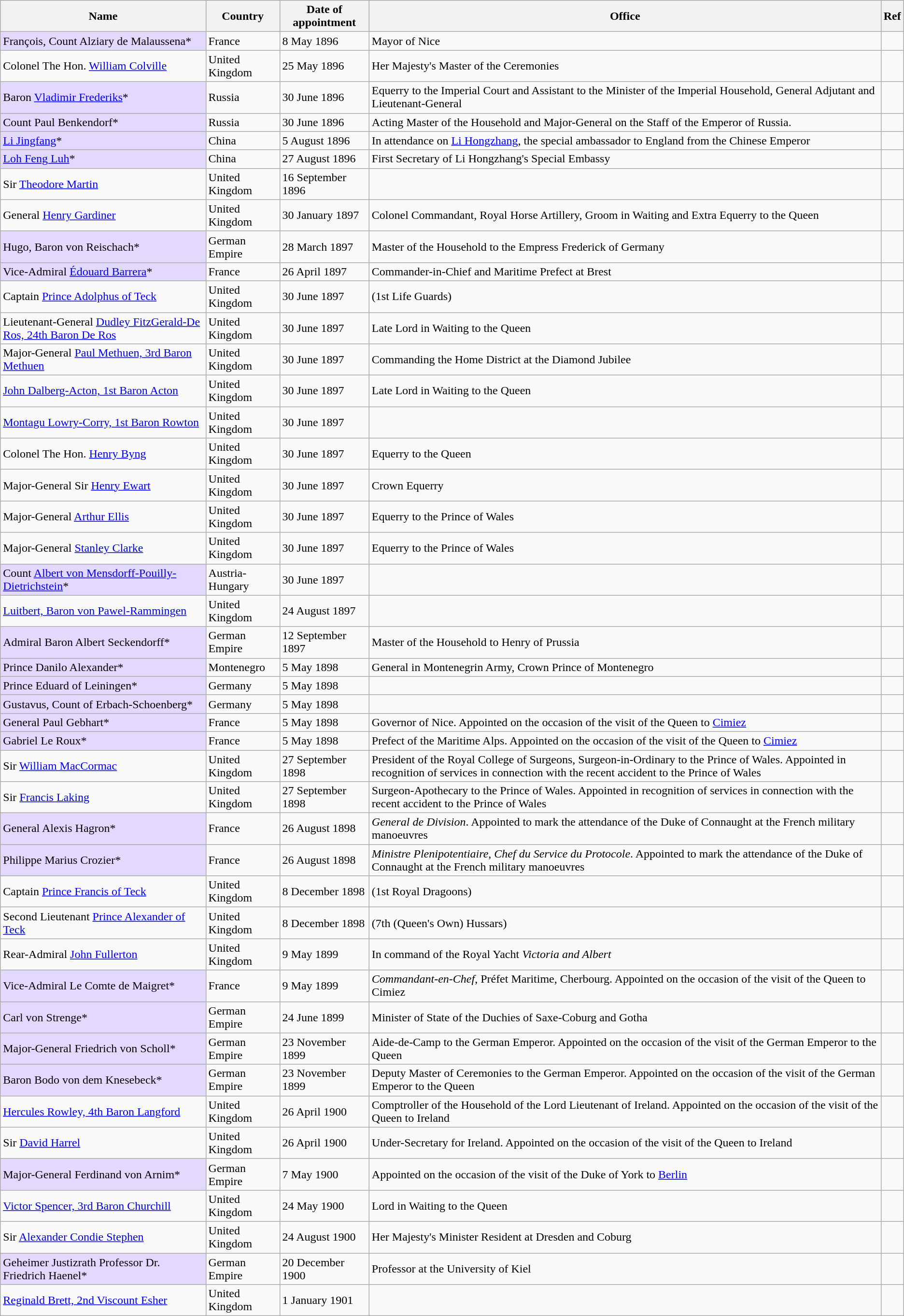<table class="wikitable sortable">
<tr>
<th>Name</th>
<th>Country</th>
<th>Date of appointment</th>
<th>Office</th>
<th>Ref</th>
</tr>
<tr>
<td style="background:#e3d9ff;">François, Count Alziary de Malaussena*</td>
<td>France</td>
<td>8 May 1896</td>
<td>Mayor of Nice</td>
<td></td>
</tr>
<tr>
<td>Colonel The Hon. <a href='#'>William Colville</a></td>
<td>United Kingdom</td>
<td>25 May 1896</td>
<td>Her Majesty's Master of the Ceremonies</td>
<td></td>
</tr>
<tr>
<td style="background:#e3d9ff;">Baron <a href='#'>Vladimir Frederiks</a>*</td>
<td>Russia</td>
<td>30 June 1896</td>
<td>Equerry to the Imperial Court and Assistant to the Minister of the Imperial Household, General Adjutant and Lieutenant-General</td>
<td></td>
</tr>
<tr>
<td style="background:#e3d9ff;">Count Paul Benkendorf*</td>
<td>Russia</td>
<td>30 June 1896</td>
<td>Acting Master of the Household and Major-General on the Staff of the Emperor of Russia.</td>
<td></td>
</tr>
<tr>
<td style="background:#e3d9ff;"><a href='#'>Li Jingfang</a>*</td>
<td>China</td>
<td>5 August 1896</td>
<td>In attendance on <a href='#'>Li Hongzhang</a>, the special ambassador to England from the Chinese Emperor</td>
<td></td>
</tr>
<tr>
<td style="background:#e3d9ff;"><a href='#'>Loh Feng Luh</a>*</td>
<td>China</td>
<td>27 August 1896</td>
<td>First Secretary of Li Hongzhang's Special Embassy</td>
<td></td>
</tr>
<tr>
<td>Sir <a href='#'>Theodore Martin</a></td>
<td>United Kingdom</td>
<td>16 September 1896</td>
<td></td>
<td></td>
</tr>
<tr>
<td>General <a href='#'>Henry Gardiner</a></td>
<td>United Kingdom</td>
<td>30 January 1897</td>
<td>Colonel Commandant, Royal Horse Artillery, Groom in Waiting and Extra Equerry to the Queen</td>
<td></td>
</tr>
<tr>
<td style="background:#e3d9ff;">Hugo, Baron von Reischach*</td>
<td>German Empire</td>
<td>28 March 1897</td>
<td>Master of the Household to the Empress Frederick of Germany</td>
<td></td>
</tr>
<tr>
<td style="background:#e3d9ff;">Vice-Admiral <a href='#'>Édouard Barrera</a>*</td>
<td>France</td>
<td>26 April 1897</td>
<td>Commander-in-Chief and Maritime Prefect at Brest</td>
<td></td>
</tr>
<tr>
<td>Captain <a href='#'>Prince Adolphus of Teck</a></td>
<td>United Kingdom</td>
<td>30 June 1897</td>
<td>(1st Life Guards)</td>
<td></td>
</tr>
<tr>
<td>Lieutenant-General <a href='#'>Dudley FitzGerald-De Ros, 24th Baron De Ros</a></td>
<td>United Kingdom</td>
<td>30 June 1897</td>
<td>Late Lord in Waiting to the Queen</td>
<td></td>
</tr>
<tr>
<td>Major-General <a href='#'>Paul Methuen, 3rd Baron Methuen</a></td>
<td>United Kingdom</td>
<td>30 June 1897</td>
<td>Commanding the Home District at the Diamond Jubilee</td>
<td></td>
</tr>
<tr>
<td><a href='#'>John Dalberg-Acton, 1st Baron Acton</a></td>
<td>United Kingdom</td>
<td>30 June 1897</td>
<td>Late Lord in Waiting to the Queen</td>
<td></td>
</tr>
<tr>
<td><a href='#'>Montagu Lowry-Corry, 1st Baron Rowton</a></td>
<td>United Kingdom</td>
<td>30 June 1897</td>
<td></td>
<td></td>
</tr>
<tr>
<td>Colonel The Hon. <a href='#'>Henry Byng</a></td>
<td>United Kingdom</td>
<td>30 June 1897</td>
<td>Equerry to the Queen</td>
<td></td>
</tr>
<tr>
<td>Major-General Sir <a href='#'>Henry Ewart</a></td>
<td>United Kingdom</td>
<td>30 June 1897</td>
<td>Crown Equerry</td>
<td></td>
</tr>
<tr>
<td>Major-General <a href='#'>Arthur Ellis</a></td>
<td>United Kingdom</td>
<td>30 June 1897</td>
<td>Equerry to the Prince of Wales</td>
<td></td>
</tr>
<tr>
<td>Major-General <a href='#'>Stanley Clarke</a></td>
<td>United Kingdom</td>
<td>30 June 1897</td>
<td>Equerry to the Prince of Wales</td>
<td></td>
</tr>
<tr>
<td style="background:#e3d9ff;">Count <a href='#'>Albert von Mensdorff-Pouilly-Dietrichstein</a>*</td>
<td>Austria-Hungary</td>
<td>30 June 1897</td>
<td></td>
<td></td>
</tr>
<tr>
<td><a href='#'>Luitbert, Baron von Pawel-Rammingen</a></td>
<td>United Kingdom</td>
<td>24 August 1897</td>
<td></td>
<td></td>
</tr>
<tr>
<td style="background:#e3d9ff;">Admiral Baron Albert Seckendorff*</td>
<td>German Empire</td>
<td>12 September 1897</td>
<td>Master of the Household to Henry of Prussia</td>
<td></td>
</tr>
<tr>
<td style="background:#e3d9ff;">Prince Danilo Alexander*</td>
<td>Montenegro</td>
<td>5 May 1898</td>
<td>General in Montenegrin Army, Crown Prince of Montenegro</td>
<td></td>
</tr>
<tr>
<td style="background:#e3d9ff;">Prince Eduard of Leiningen*</td>
<td>Germany</td>
<td>5 May 1898</td>
<td></td>
<td></td>
</tr>
<tr>
<td style="background:#e3d9ff;">Gustavus, Count of Erbach-Schoenberg*</td>
<td>Germany</td>
<td>5 May 1898</td>
<td></td>
<td></td>
</tr>
<tr>
<td style="background:#e3d9ff;">General Paul Gebhart*</td>
<td>France</td>
<td>5 May 1898</td>
<td>Governor of Nice. Appointed on the occasion of the visit of the Queen to <a href='#'>Cimiez</a></td>
<td></td>
</tr>
<tr>
<td style="background:#e3d9ff;">Gabriel Le Roux*</td>
<td>France</td>
<td>5 May 1898</td>
<td>Prefect of the Maritime Alps. Appointed on the occasion of the visit of the Queen to <a href='#'>Cimiez</a></td>
<td></td>
</tr>
<tr>
<td>Sir <a href='#'>William MacCormac</a></td>
<td>United Kingdom</td>
<td>27 September 1898</td>
<td>President of the Royal College of Surgeons, Surgeon-in-Ordinary to the Prince of Wales. Appointed in recognition of services in connection with the recent accident to the Prince of Wales</td>
<td></td>
</tr>
<tr>
<td>Sir <a href='#'>Francis Laking</a></td>
<td>United Kingdom</td>
<td>27 September 1898</td>
<td>Surgeon-Apothecary to the Prince of Wales. Appointed in recognition of services in connection with the recent accident to the Prince of Wales</td>
<td></td>
</tr>
<tr>
<td style="background:#e3d9ff;">General Alexis Hagron*</td>
<td>France</td>
<td>26 August 1898</td>
<td><em>General de Division</em>. Appointed to mark the attendance of the Duke of Connaught at the French military manoeuvres</td>
<td></td>
</tr>
<tr>
<td style="background:#e3d9ff;">Philippe Marius Crozier*</td>
<td>France</td>
<td>26 August 1898</td>
<td><em>Ministre Plenipotentiaire</em>, <em>Chef du Service du Protocole</em>. Appointed to mark the attendance of the Duke of Connaught at the French military manoeuvres</td>
<td></td>
</tr>
<tr>
<td>Captain <a href='#'>Prince Francis of Teck</a></td>
<td>United Kingdom</td>
<td>8 December 1898</td>
<td>(1st Royal Dragoons)</td>
<td></td>
</tr>
<tr>
<td>Second Lieutenant <a href='#'>Prince Alexander of Teck</a></td>
<td>United Kingdom</td>
<td>8 December 1898</td>
<td>(7th (Queen's Own) Hussars)</td>
<td></td>
</tr>
<tr>
<td>Rear-Admiral <a href='#'>John Fullerton</a></td>
<td>United Kingdom</td>
<td>9 May 1899</td>
<td>In command of the Royal Yacht <em>Victoria and Albert</em></td>
<td></td>
</tr>
<tr>
<td style="background:#e3d9ff;">Vice-Admiral Le Comte de Maigret*</td>
<td>France</td>
<td>9 May 1899</td>
<td><em>Commandant-en-Chef</em>, Préfet Maritime, Cherbourg. Appointed on the occasion of the visit of the Queen to Cimiez</td>
<td></td>
</tr>
<tr>
<td style="background:#e3d9ff;">Carl von Strenge*</td>
<td>German Empire</td>
<td>24 June 1899</td>
<td>Minister of State of the Duchies of Saxe-Coburg and Gotha</td>
<td></td>
</tr>
<tr>
<td style="background:#e3d9ff;">Major-General Friedrich von Scholl*</td>
<td>German Empire</td>
<td>23 November 1899</td>
<td>Aide-de-Camp to the German Emperor. Appointed on the occasion of the visit of the German Emperor to the Queen</td>
<td></td>
</tr>
<tr>
<td style="background:#e3d9ff;">Baron Bodo von dem Knesebeck*</td>
<td>German Empire</td>
<td>23 November 1899</td>
<td>Deputy Master of Ceremonies to the German Emperor. Appointed on the occasion of the visit of the German Emperor to the Queen</td>
<td></td>
</tr>
<tr>
<td><a href='#'>Hercules Rowley, 4th Baron Langford</a></td>
<td>United Kingdom</td>
<td>26 April 1900</td>
<td>Comptroller of the Household of the Lord Lieutenant of Ireland. Appointed on the occasion of the visit of the Queen to Ireland</td>
<td></td>
</tr>
<tr>
<td>Sir <a href='#'>David Harrel</a></td>
<td>United Kingdom</td>
<td>26 April 1900</td>
<td>Under-Secretary for Ireland. Appointed on the occasion of the visit of the Queen to Ireland</td>
<td></td>
</tr>
<tr>
<td style="background:#e3d9ff;">Major-General Ferdinand von Arnim*</td>
<td>German Empire</td>
<td>7 May 1900</td>
<td>Appointed on the occasion of the visit of the Duke of York to <a href='#'>Berlin</a></td>
<td></td>
</tr>
<tr>
<td><a href='#'>Victor Spencer, 3rd Baron Churchill</a></td>
<td>United Kingdom</td>
<td>24 May 1900</td>
<td>Lord in Waiting to the Queen</td>
<td></td>
</tr>
<tr>
<td>Sir <a href='#'>Alexander Condie Stephen</a></td>
<td>United Kingdom</td>
<td>24 August 1900</td>
<td>Her Majesty's Minister Resident at Dresden and Coburg</td>
<td></td>
</tr>
<tr>
<td style="background:#e3d9ff;">Geheimer Justizrath Professor Dr. Friedrich Haenel*</td>
<td>German Empire</td>
<td>20 December 1900</td>
<td>Professor at the University of Kiel</td>
<td></td>
</tr>
<tr>
<td><a href='#'>Reginald Brett, 2nd Viscount Esher</a></td>
<td>United Kingdom</td>
<td>1 January 1901</td>
<td></td>
<td></td>
</tr>
</table>
